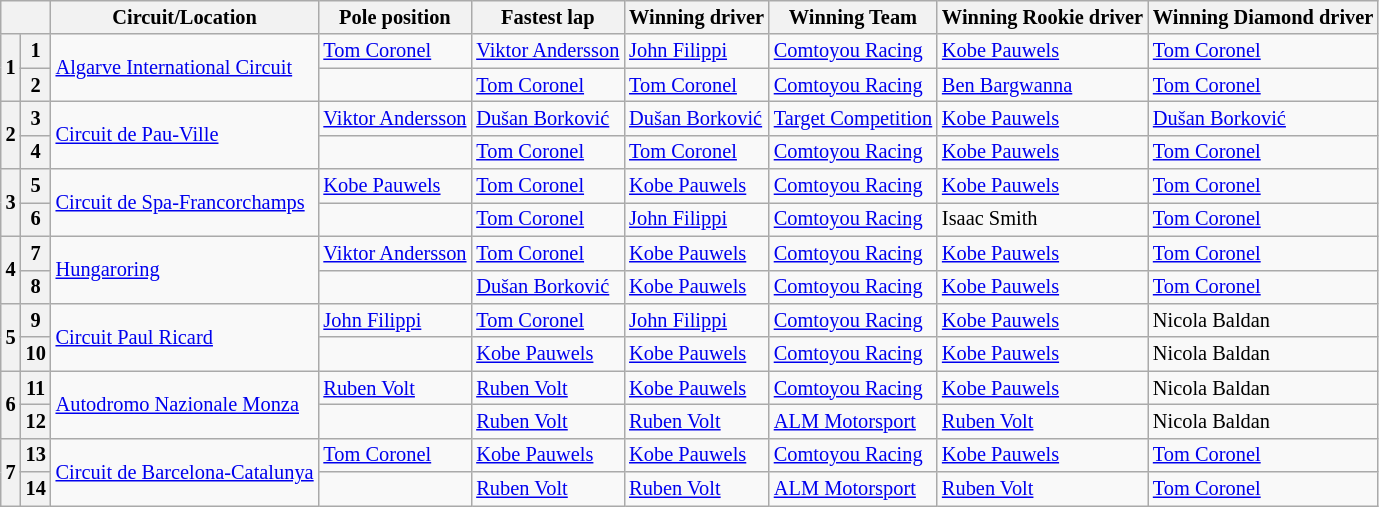<table class="wikitable" style="font-size: 85%;">
<tr>
<th colspan="2"></th>
<th>Circuit/Location</th>
<th>Pole position</th>
<th>Fastest lap</th>
<th>Winning driver</th>
<th>Winning Team</th>
<th>Winning Rookie driver</th>
<th>Winning Diamond driver</th>
</tr>
<tr>
<th rowspan="2">1</th>
<th>1</th>
<td rowspan="2" nowrap> <a href='#'>Algarve International Circuit</a></td>
<td> <a href='#'>Tom Coronel</a></td>
<td nowrap> <a href='#'>Viktor Andersson</a></td>
<td> <a href='#'>John Filippi</a></td>
<td> <a href='#'>Comtoyou Racing</a></td>
<td> <a href='#'>Kobe Pauwels</a></td>
<td> <a href='#'>Tom Coronel</a></td>
</tr>
<tr>
<th>2</th>
<td></td>
<td> <a href='#'>Tom Coronel</a></td>
<td> <a href='#'>Tom Coronel</a></td>
<td> <a href='#'>Comtoyou Racing</a></td>
<td nowrap> <a href='#'>Ben Bargwanna</a></td>
<td> <a href='#'>Tom Coronel</a></td>
</tr>
<tr>
<th rowspan="2">2</th>
<th>3</th>
<td rowspan="2" nowrap> <a href='#'>Circuit de Pau-Ville</a></td>
<td> <a href='#'>Viktor Andersson</a></td>
<td> <a href='#'>Dušan Borković</a></td>
<td> <a href='#'>Dušan Borković</a></td>
<td> <a href='#'>Target Competition</a></td>
<td> <a href='#'>Kobe Pauwels</a></td>
<td nowrap> <a href='#'>Dušan Borković</a></td>
</tr>
<tr>
<th>4</th>
<td></td>
<td> <a href='#'>Tom Coronel</a></td>
<td> <a href='#'>Tom Coronel</a></td>
<td> <a href='#'>Comtoyou Racing</a></td>
<td> <a href='#'>Kobe Pauwels</a></td>
<td> <a href='#'>Tom Coronel</a></td>
</tr>
<tr>
<th rowspan="2">3</th>
<th>5</th>
<td rowspan="2" nowrap> <a href='#'>Circuit de Spa-Francorchamps</a></td>
<td> <a href='#'>Kobe Pauwels</a></td>
<td> <a href='#'>Tom Coronel</a></td>
<td> <a href='#'>Kobe Pauwels</a></td>
<td nowrap> <a href='#'>Comtoyou Racing</a></td>
<td> <a href='#'>Kobe Pauwels</a></td>
<td> <a href='#'>Tom Coronel</a></td>
</tr>
<tr>
<th>6</th>
<td></td>
<td> <a href='#'>Tom Coronel</a></td>
<td> <a href='#'>John Filippi</a></td>
<td> <a href='#'>Comtoyou Racing</a></td>
<td> Isaac Smith</td>
<td> <a href='#'>Tom Coronel</a></td>
</tr>
<tr>
<th rowspan="2">4</th>
<th>7</th>
<td rowspan="2" nowrap> <a href='#'>Hungaroring</a></td>
<td nowrap> <a href='#'>Viktor Andersson</a></td>
<td> <a href='#'>Tom Coronel</a></td>
<td> <a href='#'>Kobe Pauwels</a></td>
<td> <a href='#'>Comtoyou Racing</a></td>
<td> <a href='#'>Kobe Pauwels</a></td>
<td> <a href='#'>Tom Coronel</a></td>
</tr>
<tr>
<th>8</th>
<td></td>
<td nowrap> <a href='#'>Dušan Borković</a></td>
<td nowrap> <a href='#'>Kobe Pauwels</a></td>
<td nowrap> <a href='#'>Comtoyou Racing</a></td>
<td nowrap> <a href='#'>Kobe Pauwels</a></td>
<td nowrap> <a href='#'>Tom Coronel</a></td>
</tr>
<tr>
<th rowspan="2">5</th>
<th>9</th>
<td rowspan="2" nowrap> <a href='#'>Circuit Paul Ricard</a></td>
<td> <a href='#'>John Filippi</a></td>
<td> <a href='#'>Tom Coronel</a></td>
<td> <a href='#'>John Filippi</a></td>
<td> <a href='#'>Comtoyou Racing</a></td>
<td> <a href='#'>Kobe Pauwels</a></td>
<td> Nicola Baldan</td>
</tr>
<tr>
<th>10</th>
<td></td>
<td> <a href='#'>Kobe Pauwels</a></td>
<td> <a href='#'>Kobe Pauwels</a></td>
<td> <a href='#'>Comtoyou Racing</a></td>
<td> <a href='#'>Kobe Pauwels</a></td>
<td nowrap> Nicola Baldan</td>
</tr>
<tr>
<th rowspan="2">6</th>
<th>11</th>
<td rowspan="2" nowrap> <a href='#'>Autodromo Nazionale Monza</a></td>
<td> <a href='#'>Ruben Volt</a></td>
<td> <a href='#'>Ruben Volt</a></td>
<td> <a href='#'>Kobe Pauwels</a></td>
<td> <a href='#'>Comtoyou Racing</a></td>
<td> <a href='#'>Kobe Pauwels</a></td>
<td> Nicola Baldan</td>
</tr>
<tr>
<th>12</th>
<td></td>
<td> <a href='#'>Ruben Volt</a></td>
<td> <a href='#'>Ruben Volt</a></td>
<td> <a href='#'>ALM Motorsport</a></td>
<td> <a href='#'>Ruben Volt</a></td>
<td> Nicola Baldan</td>
</tr>
<tr>
<th rowspan="2">7</th>
<th>13</th>
<td rowspan="2" nowrap> <a href='#'>Circuit de Barcelona-Catalunya</a></td>
<td> <a href='#'>Tom Coronel</a></td>
<td> <a href='#'>Kobe Pauwels</a></td>
<td> <a href='#'>Kobe Pauwels</a></td>
<td nowrap> <a href='#'>Comtoyou Racing</a></td>
<td> <a href='#'>Kobe Pauwels</a></td>
<td> <a href='#'>Tom Coronel</a></td>
</tr>
<tr>
<th>14</th>
<td></td>
<td> <a href='#'>Ruben Volt</a></td>
<td> <a href='#'>Ruben Volt</a></td>
<td> <a href='#'>ALM Motorsport</a></td>
<td> <a href='#'>Ruben Volt</a></td>
<td> <a href='#'>Tom Coronel</a></td>
</tr>
</table>
